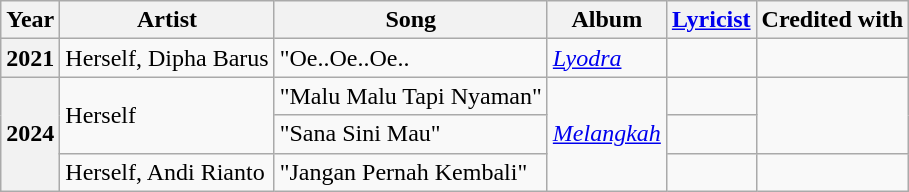<table class="wikitable plainrowheaders">
<tr>
<th>Year</th>
<th>Artist</th>
<th>Song</th>
<th>Album</th>
<th><a href='#'>Lyricist</a></th>
<th>Credited with</th>
</tr>
<tr>
<th scope="row=">2021</th>
<td>Herself, Dipha Barus</td>
<td>"Oe..Oe..Oe..</td>
<td><em><a href='#'>Lyodra</a></em></td>
<td></td>
<td style="text-align:center"></td>
</tr>
<tr>
<th rowspan="3">2024</th>
<td rowspan="2">Herself</td>
<td>"Malu Malu Tapi Nyaman"</td>
<td rowspan="3"><a href='#'><em>Melangkah</em></a></td>
<td></td>
<td rowspan="2" style="text-align:center"></td>
</tr>
<tr>
<td>"Sana Sini Mau"</td>
<td></td>
</tr>
<tr>
<td>Herself, Andi Rianto</td>
<td>"Jangan Pernah Kembali"</td>
<td></td>
<td style="text-align:center"></td>
</tr>
</table>
